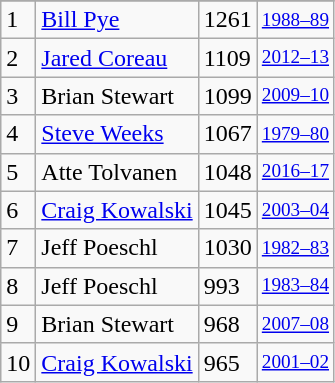<table class="wikitable">
<tr>
</tr>
<tr>
<td>1</td>
<td><a href='#'>Bill Pye</a></td>
<td>1261</td>
<td style="font-size:80%;"><a href='#'>1988–89</a></td>
</tr>
<tr>
<td>2</td>
<td><a href='#'>Jared Coreau</a></td>
<td>1109</td>
<td style="font-size:80%;"><a href='#'>2012–13</a></td>
</tr>
<tr>
<td>3</td>
<td>Brian Stewart</td>
<td>1099</td>
<td style="font-size:80%;"><a href='#'>2009–10</a></td>
</tr>
<tr>
<td>4</td>
<td><a href='#'>Steve Weeks</a></td>
<td>1067</td>
<td style="font-size:80%;"><a href='#'>1979–80</a></td>
</tr>
<tr>
<td>5</td>
<td>Atte Tolvanen</td>
<td>1048</td>
<td style="font-size:80%;"><a href='#'>2016–17</a></td>
</tr>
<tr>
<td>6</td>
<td><a href='#'>Craig Kowalski</a></td>
<td>1045</td>
<td style="font-size:80%;"><a href='#'>2003–04</a></td>
</tr>
<tr>
<td>7</td>
<td>Jeff Poeschl</td>
<td>1030</td>
<td style="font-size:80%;"><a href='#'>1982–83</a></td>
</tr>
<tr>
<td>8</td>
<td>Jeff Poeschl</td>
<td>993</td>
<td style="font-size:80%;"><a href='#'>1983–84</a></td>
</tr>
<tr>
<td>9</td>
<td>Brian Stewart</td>
<td>968</td>
<td style="font-size:80%;"><a href='#'>2007–08</a></td>
</tr>
<tr>
<td>10</td>
<td><a href='#'>Craig Kowalski</a></td>
<td>965</td>
<td style="font-size:80%;"><a href='#'>2001–02</a></td>
</tr>
</table>
